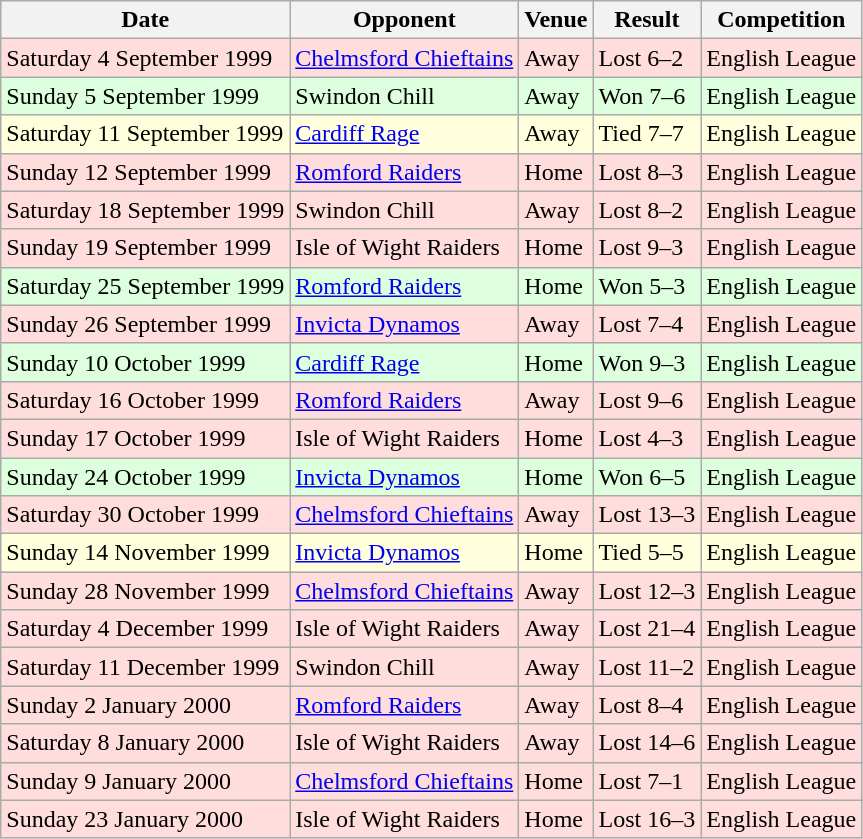<table class="wikitable">
<tr>
<th>Date</th>
<th>Opponent</th>
<th>Venue</th>
<th>Result</th>
<th>Competition</th>
</tr>
<tr style="background: #ffdddd;">
<td>Saturday 4 September 1999</td>
<td><a href='#'>Chelmsford Chieftains</a></td>
<td>Away</td>
<td>Lost 6–2</td>
<td align="center">English League</td>
</tr>
<tr style="background: #ddffdd;">
<td>Sunday 5 September 1999</td>
<td>Swindon Chill</td>
<td>Away</td>
<td>Won 7–6</td>
<td align="center">English League</td>
</tr>
<tr style="background: #ffffdd;">
<td>Saturday 11 September 1999</td>
<td><a href='#'>Cardiff Rage</a></td>
<td>Away</td>
<td>Tied 7–7</td>
<td align="center">English League</td>
</tr>
<tr style="background: #ffdddd;">
<td>Sunday 12 September 1999</td>
<td><a href='#'>Romford Raiders</a></td>
<td>Home</td>
<td>Lost 8–3</td>
<td align="center">English League</td>
</tr>
<tr style="background: #ffdddd;">
<td>Saturday 18 September 1999</td>
<td>Swindon Chill</td>
<td>Away</td>
<td>Lost 8–2</td>
<td align="center">English League</td>
</tr>
<tr style="background: #ffdddd;">
<td>Sunday 19 September 1999</td>
<td>Isle of Wight Raiders</td>
<td>Home</td>
<td>Lost 9–3</td>
<td align="center">English League</td>
</tr>
<tr style="background: #ddffdd;">
<td>Saturday 25 September 1999</td>
<td><a href='#'>Romford Raiders</a></td>
<td>Home</td>
<td>Won 5–3</td>
<td align="center">English League</td>
</tr>
<tr style="background: #ffdddd;">
<td>Sunday 26 September 1999</td>
<td><a href='#'>Invicta Dynamos</a></td>
<td>Away</td>
<td>Lost 7–4</td>
<td align="center">English League</td>
</tr>
<tr style="background: #ddffdd;">
<td>Sunday 10 October 1999</td>
<td><a href='#'>Cardiff Rage</a></td>
<td>Home</td>
<td>Won 9–3</td>
<td align="center">English League</td>
</tr>
<tr style="background: #ffdddd;">
<td>Saturday 16 October 1999</td>
<td><a href='#'>Romford Raiders</a></td>
<td>Away</td>
<td>Lost 9–6</td>
<td align="center">English League</td>
</tr>
<tr style="background: #ffdddd;">
<td>Sunday 17 October 1999</td>
<td>Isle of Wight Raiders</td>
<td>Home</td>
<td>Lost 4–3</td>
<td align="center">English League</td>
</tr>
<tr style="background: #ddffdd;">
<td>Sunday 24 October 1999</td>
<td><a href='#'>Invicta Dynamos</a></td>
<td>Home</td>
<td>Won 6–5</td>
<td align="center">English League</td>
</tr>
<tr style="background: #ffdddd;">
<td>Saturday 30 October 1999</td>
<td><a href='#'>Chelmsford Chieftains</a></td>
<td>Away</td>
<td>Lost 13–3</td>
<td align="center">English League</td>
</tr>
<tr style="background: #ffffdd;">
<td>Sunday 14 November 1999</td>
<td><a href='#'>Invicta Dynamos</a></td>
<td>Home</td>
<td>Tied 5–5</td>
<td align="center">English League</td>
</tr>
<tr style="background: #ffdddd;">
<td>Sunday 28 November 1999</td>
<td><a href='#'>Chelmsford Chieftains</a></td>
<td>Away</td>
<td>Lost 12–3</td>
<td align="center">English League</td>
</tr>
<tr style="background: #ffdddd;">
<td>Saturday 4 December 1999</td>
<td>Isle of Wight Raiders</td>
<td>Away</td>
<td>Lost 21–4</td>
<td align="center">English League</td>
</tr>
<tr style="background: #ffdddd;">
<td>Saturday 11 December 1999</td>
<td>Swindon Chill</td>
<td>Away</td>
<td>Lost 11–2</td>
<td align="center">English League</td>
</tr>
<tr style="background: #ffdddd;">
<td>Sunday 2 January 2000</td>
<td><a href='#'>Romford Raiders</a></td>
<td>Away</td>
<td>Lost 8–4</td>
<td align="center">English League</td>
</tr>
<tr style="background: #ffdddd;">
<td>Saturday 8 January 2000</td>
<td>Isle of Wight Raiders</td>
<td>Away</td>
<td>Lost 14–6</td>
<td align="center">English League</td>
</tr>
<tr style="background: #ffdddd;">
<td>Sunday 9 January 2000</td>
<td><a href='#'>Chelmsford Chieftains</a></td>
<td>Home</td>
<td>Lost 7–1</td>
<td align="center">English League</td>
</tr>
<tr style="background: #ffdddd;">
<td>Sunday 23 January 2000</td>
<td>Isle of Wight Raiders</td>
<td>Home</td>
<td>Lost 16–3</td>
<td align="center">English League</td>
</tr>
</table>
